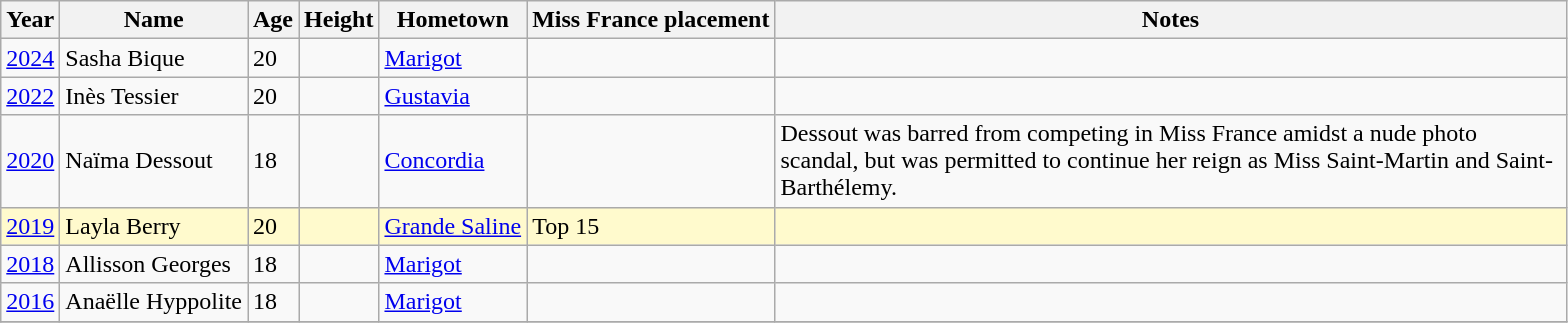<table class="wikitable sortable">
<tr>
<th>Year</th>
<th>Name</th>
<th>Age</th>
<th>Height</th>
<th>Hometown</th>
<th>Miss France placement</th>
<th width=520>Notes</th>
</tr>
<tr>
<td><a href='#'>2024</a></td>
<td>Sasha Bique</td>
<td>20</td>
<td></td>
<td><a href='#'>Marigot</a></td>
<td></td>
<td></td>
</tr>
<tr>
<td><a href='#'>2022</a></td>
<td>Inès Tessier</td>
<td>20</td>
<td></td>
<td><a href='#'>Gustavia</a></td>
<td></td>
<td></td>
</tr>
<tr>
<td><a href='#'>2020</a></td>
<td>Naïma Dessout</td>
<td>18</td>
<td></td>
<td><a href='#'>Concordia</a></td>
<td></td>
<td>Dessout was barred from competing in Miss France amidst a nude photo scandal, but was permitted to continue her reign as Miss Saint-Martin and Saint-Barthélemy.</td>
</tr>
<tr bgcolor=#FFFACD>
<td><a href='#'>2019</a></td>
<td>Layla Berry</td>
<td>20</td>
<td></td>
<td><a href='#'>Grande Saline</a></td>
<td>Top 15</td>
<td></td>
</tr>
<tr>
<td><a href='#'>2018</a></td>
<td>Allisson Georges</td>
<td>18</td>
<td></td>
<td><a href='#'>Marigot</a></td>
<td></td>
<td></td>
</tr>
<tr>
<td><a href='#'>2016</a></td>
<td>Anaëlle Hyppolite</td>
<td>18</td>
<td></td>
<td><a href='#'>Marigot</a></td>
<td></td>
<td></td>
</tr>
<tr>
</tr>
</table>
